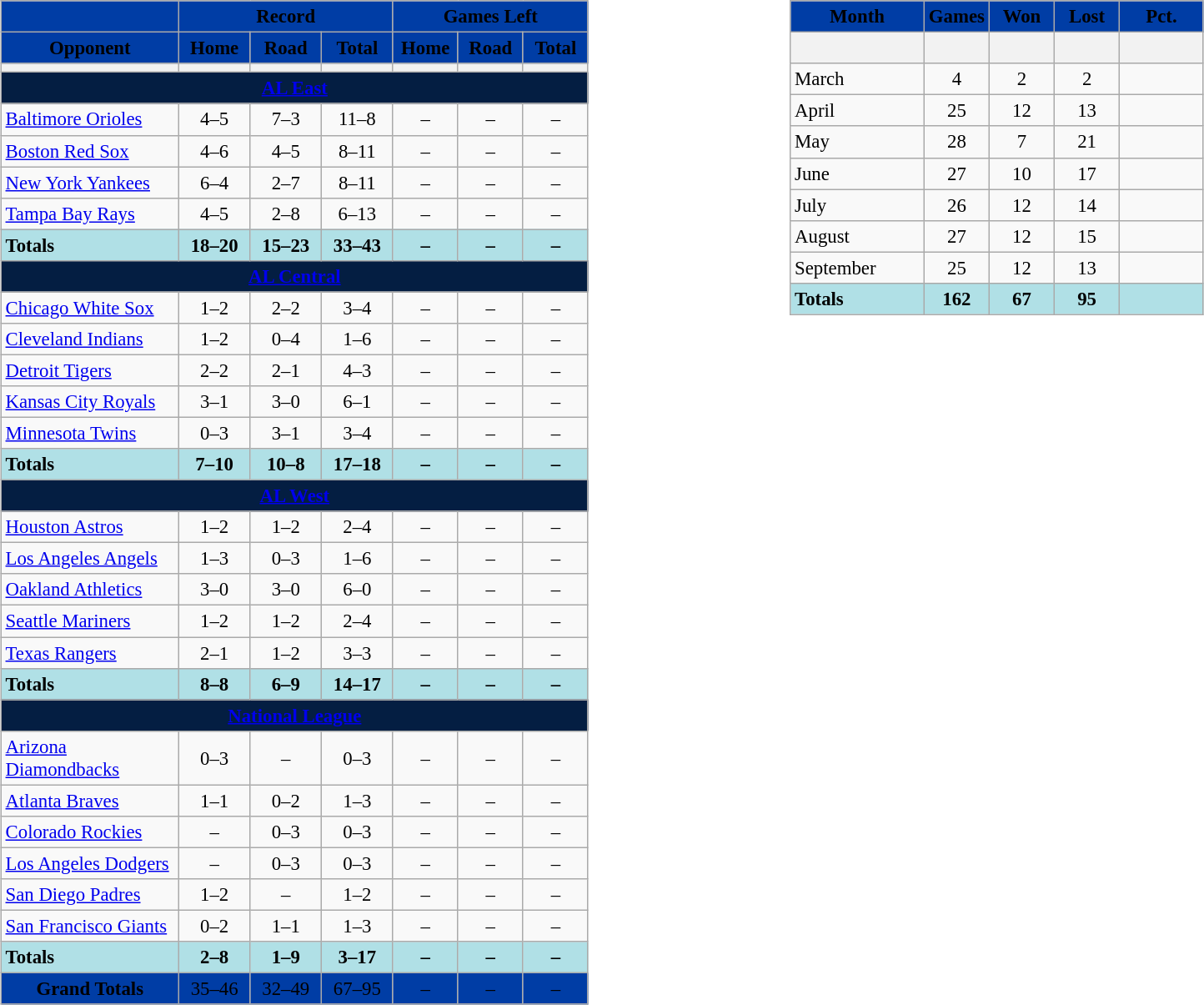<table style="width:100%;">
<tr>
<td style="width:50%; vertical-align:top;"><br><table class="wikitable" style="font-size: 95%; text-align: center;">
<tr>
<th style="background:#003DA5;" color:white;"></th>
<th colspan=3 style=background:#003DA5; color:white;"><span>Record</span></th>
<th colspan=3 style=background:#003DA5; color:white;"><span>Games Left</span></th>
</tr>
<tr>
<th ! style="background:#003DA5;" color:white;"><span>Opponent</span></th>
<th ! style="background:#003DA5;" color:white;"><span>Home</span></th>
<th ! style="background:#003DA5;" color:white;"><span>Road</span></th>
<th ! style="background:#003DA5;" color:white;"><span>Total</span></th>
<th ! style="background:#003DA5;" color:white;"><span>Home</span></th>
<th ! style="background:#003DA5;" color:white;"><span>Road</span></th>
<th ! style="background:#003DA5;" color:white;"><span>Total</span></th>
</tr>
<tr>
<th width=135></th>
<th width=50></th>
<th width=50></th>
<th width=50></th>
<th width=45></th>
<th width=45></th>
<th width=45></th>
</tr>
<tr>
<td colspan="11"  style="text-align:center; background:#041E42;" color:white;><strong><a href='#'><span>AL East</span></a></strong></td>
</tr>
<tr>
<td style="text-align:left;"><a href='#'>Baltimore Orioles</a></td>
<td>4–5</td>
<td>7–3</td>
<td>11–8</td>
<td>–</td>
<td>–</td>
<td>–</td>
</tr>
<tr>
<td style="text-align:left;"><a href='#'>Boston Red Sox</a></td>
<td>4–6</td>
<td>4–5</td>
<td>8–11</td>
<td>–</td>
<td>–</td>
<td>–</td>
</tr>
<tr>
<td style="text-align:left;"><a href='#'>New York Yankees</a></td>
<td>6–4</td>
<td>2–7</td>
<td>8–11</td>
<td>–</td>
<td>–</td>
<td>–</td>
</tr>
<tr>
<td style="text-align:left;"><a href='#'>Tampa Bay Rays</a></td>
<td>4–5</td>
<td>2–8</td>
<td>6–13</td>
<td>–</td>
<td>–</td>
<td>–</td>
</tr>
<tr style="font-weight:bold; background:powderblue;">
<td style="text-align:left;">Totals</td>
<td>18–20</td>
<td>15–23</td>
<td>33–43</td>
<td>–</td>
<td>–</td>
<td>–</td>
</tr>
<tr>
<td colspan="11"  style="text-align:center; background:#041E42;" color:white;><strong><a href='#'><span>AL Central</span></a></strong></td>
</tr>
<tr>
<td style="text-align:left;"><a href='#'>Chicago White Sox</a></td>
<td>1–2</td>
<td>2–2</td>
<td>3–4</td>
<td>–</td>
<td>–</td>
<td>–</td>
</tr>
<tr>
<td style="text-align:left;"><a href='#'>Cleveland Indians</a></td>
<td>1–2</td>
<td>0–4</td>
<td>1–6</td>
<td>–</td>
<td>–</td>
<td>–</td>
</tr>
<tr>
<td style="text-align:left;"><a href='#'>Detroit Tigers</a></td>
<td>2–2</td>
<td>2–1</td>
<td>4–3</td>
<td>–</td>
<td>–</td>
<td>–</td>
</tr>
<tr>
<td style="text-align:left;"><a href='#'>Kansas City Royals</a></td>
<td>3–1</td>
<td>3–0</td>
<td>6–1</td>
<td>–</td>
<td>–</td>
<td>–</td>
</tr>
<tr>
<td style="text-align:left;"><a href='#'>Minnesota Twins</a></td>
<td>0–3</td>
<td>3–1</td>
<td>3–4</td>
<td>–</td>
<td>–</td>
<td>–</td>
</tr>
<tr style="font-weight:bold; background:powderblue;">
<td style="text-align:left;">Totals</td>
<td>7–10</td>
<td>10–8</td>
<td>17–18</td>
<td>–</td>
<td>–</td>
<td>–</td>
</tr>
<tr>
<td colspan="11"  style="text-align:center; background:#041E42;" color:white;><strong><a href='#'><span>AL West</span></a></strong></td>
</tr>
<tr>
<td style="text-align:left;"><a href='#'>Houston Astros</a></td>
<td>1–2</td>
<td>1–2</td>
<td>2–4</td>
<td>–</td>
<td>–</td>
<td>–</td>
</tr>
<tr>
<td style="text-align:left;"><a href='#'>Los Angeles Angels</a></td>
<td>1–3</td>
<td>0–3</td>
<td>1–6</td>
<td>–</td>
<td>–</td>
<td>–</td>
</tr>
<tr>
<td style="text-align:left;"><a href='#'>Oakland Athletics</a></td>
<td>3–0</td>
<td>3–0</td>
<td>6–0</td>
<td>–</td>
<td>–</td>
<td>–</td>
</tr>
<tr>
<td style="text-align:left;"><a href='#'>Seattle Mariners</a></td>
<td>1–2</td>
<td>1–2</td>
<td>2–4</td>
<td>–</td>
<td>–</td>
<td>–</td>
</tr>
<tr>
<td style="text-align:left;"><a href='#'>Texas Rangers</a></td>
<td>2–1</td>
<td>1–2</td>
<td>3–3</td>
<td>–</td>
<td>–</td>
<td>–</td>
</tr>
<tr style="font-weight:bold; background:powderblue;">
<td style="text-align:left;">Totals</td>
<td>8–8</td>
<td>6–9</td>
<td>14–17</td>
<td>–</td>
<td>–</td>
<td>–</td>
</tr>
<tr>
<td colspan="11"  style="text-align:center; background:#041E42;" color:white;><strong><a href='#'><span>National League</span></a></strong></td>
</tr>
<tr>
<td style="text-align:left;"><a href='#'>Arizona Diamondbacks</a></td>
<td>0–3</td>
<td>–</td>
<td>0–3</td>
<td>–</td>
<td>–</td>
<td>–</td>
</tr>
<tr>
<td style="text-align:left;"><a href='#'>Atlanta Braves</a></td>
<td>1–1</td>
<td>0–2</td>
<td>1–3</td>
<td>–</td>
<td>–</td>
<td>–</td>
</tr>
<tr>
<td style="text-align:left;"><a href='#'>Colorado Rockies</a></td>
<td>–</td>
<td>0–3</td>
<td>0–3</td>
<td>–</td>
<td>–</td>
<td>–</td>
</tr>
<tr>
<td style="text-align:left;"><a href='#'>Los Angeles Dodgers</a></td>
<td>–</td>
<td>0–3</td>
<td>0–3</td>
<td>–</td>
<td>–</td>
<td>–</td>
</tr>
<tr>
<td style="text-align:left;"><a href='#'>San Diego Padres</a></td>
<td>1–2</td>
<td>–</td>
<td>1–2</td>
<td>–</td>
<td>–</td>
<td>–</td>
</tr>
<tr>
<td style="text-align:left;"><a href='#'>San Francisco Giants</a></td>
<td>0–2</td>
<td>1–1</td>
<td>1–3</td>
<td>–</td>
<td>–</td>
<td>–</td>
</tr>
<tr style="font-weight:bold; background:powderblue;">
<td style="text-align:left;"><strong>Totals</strong></td>
<td>2–8</td>
<td>1–9</td>
<td>3–17</td>
<td>–</td>
<td>–</td>
<td>–</td>
</tr>
<tr style=background:#003DA5; color:white;">
<td><span><strong>Grand Totals</strong></span></td>
<td><span> 35–46 </span></td>
<td><span> 32–49 </span></td>
<td><span> 67–95 </span></td>
<td><span>–</span></td>
<td><span>–</span></td>
<td><span>–</span></td>
</tr>
</table>
</td>
<td style="width:50%; vertical-align:top;"><br><table class="wikitable" style="font-size: 95%; text-align: center;">
<tr>
<th style="background:#003DA5;" color:white;"><span>Month</span></th>
<th style="background:#003DA5;" color:white;"><span>Games</span></th>
<th style="background:#003DA5;" color:white;"><span>Won</span></th>
<th style="background:#003DA5;" color:white;"><span>Lost</span></th>
<th style="background:#003DA5;" color:white;"><span>Pct.</span></th>
</tr>
<tr>
<th style="width:100px;"></th>
<th width="45"></th>
<th width="45"></th>
<th width="45"></th>
<th width="60"><br></th>
</tr>
<tr>
<td style="text-align:left;">March</td>
<td>4</td>
<td>2</td>
<td>2</td>
<td></td>
</tr>
<tr>
<td style="text-align:left;">April</td>
<td>25</td>
<td>12</td>
<td>13</td>
<td></td>
</tr>
<tr>
<td style="text-align:left;">May</td>
<td>28</td>
<td>7</td>
<td>21</td>
<td></td>
</tr>
<tr>
<td style="text-align:left;">June</td>
<td>27</td>
<td>10</td>
<td>17</td>
<td></td>
</tr>
<tr>
<td style="text-align:left;">July</td>
<td>26</td>
<td>12</td>
<td>14</td>
<td></td>
</tr>
<tr>
<td style="text-align:left;">August</td>
<td>27</td>
<td>12</td>
<td>15</td>
<td></td>
</tr>
<tr>
<td style="text-align:left;">September</td>
<td>25</td>
<td>12</td>
<td>13</td>
<td></td>
</tr>
<tr style="font-weight:bold; background:powderblue;">
<td style="text-align:left;">Totals</td>
<td>162</td>
<td>67</td>
<td>95</td>
<td></td>
</tr>
</table>
</td>
</tr>
</table>
